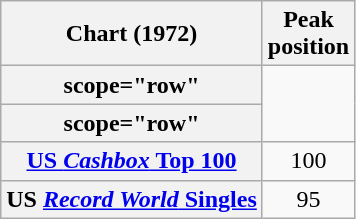<table class="wikitable sortable plainrowheaders">
<tr>
<th scope="col">Chart (1972)</th>
<th scope="col">Peak<br>position</th>
</tr>
<tr>
<th>scope="row" </th>
</tr>
<tr>
<th>scope="row" </th>
</tr>
<tr>
<th scope="row"><a href='#'>US <em>Cashbox</em> Top 100</a></th>
<td style="text-align:center;">100</td>
</tr>
<tr>
<th scope="row">US <a href='#'><em>Record World</em> Singles</a></th>
<td style="text-align:center;">95</td>
</tr>
</table>
